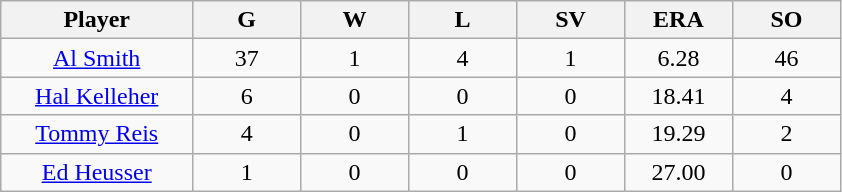<table class="wikitable sortable">
<tr>
<th bgcolor="#DDDDFF" width="16%">Player</th>
<th bgcolor="#DDDDFF" width="9%">G</th>
<th bgcolor="#DDDDFF" width="9%">W</th>
<th bgcolor="#DDDDFF" width="9%">L</th>
<th bgcolor="#DDDDFF" width="9%">SV</th>
<th bgcolor="#DDDDFF" width="9%">ERA</th>
<th bgcolor="#DDDDFF" width="9%">SO</th>
</tr>
<tr align="center">
<td><a href='#'>Al Smith</a></td>
<td>37</td>
<td>1</td>
<td>4</td>
<td>1</td>
<td>6.28</td>
<td>46</td>
</tr>
<tr align=center>
<td><a href='#'>Hal Kelleher</a></td>
<td>6</td>
<td>0</td>
<td>0</td>
<td>0</td>
<td>18.41</td>
<td>4</td>
</tr>
<tr align=center>
<td><a href='#'>Tommy Reis</a></td>
<td>4</td>
<td>0</td>
<td>1</td>
<td>0</td>
<td>19.29</td>
<td>2</td>
</tr>
<tr align=center>
<td><a href='#'>Ed Heusser</a></td>
<td>1</td>
<td>0</td>
<td>0</td>
<td>0</td>
<td>27.00</td>
<td>0</td>
</tr>
</table>
